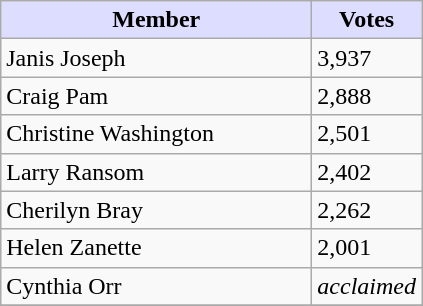<table class="wikitable">
<tr>
<th style="background:#ddf;" width="200px">Member</th>
<th style="background:#ddf;" width="50px">Votes</th>
</tr>
<tr>
<td>Janis Joseph</td>
<td>3,937</td>
</tr>
<tr>
<td>Craig Pam</td>
<td>2,888</td>
</tr>
<tr>
<td>Christine Washington</td>
<td>2,501</td>
</tr>
<tr>
<td>Larry Ransom</td>
<td>2,402</td>
</tr>
<tr>
<td>Cherilyn Bray</td>
<td>2,262</td>
</tr>
<tr>
<td>Helen Zanette</td>
<td>2,001</td>
</tr>
<tr>
<td>Cynthia Orr</td>
<td><em>acclaimed</em></td>
</tr>
<tr>
</tr>
</table>
